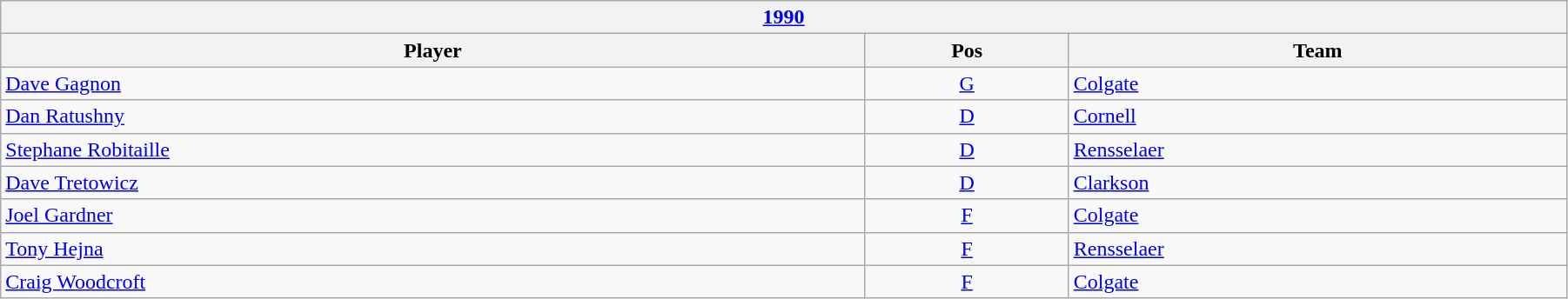<table class="wikitable" width=95%>
<tr>
<th colspan=3><a href='#'>1990</a></th>
</tr>
<tr>
<th>Player</th>
<th>Pos</th>
<th>Team</th>
</tr>
<tr>
<td><a href='#'>Dave Gagnon</a></td>
<td align=center><a href='#'>G</a></td>
<td><a href='#'>Colgate</a></td>
</tr>
<tr>
<td><a href='#'>Dan Ratushny</a></td>
<td align=center><a href='#'>D</a></td>
<td><a href='#'>Cornell</a></td>
</tr>
<tr>
<td><a href='#'>Stephane Robitaille</a></td>
<td align=center><a href='#'>D</a></td>
<td><a href='#'>Rensselaer</a></td>
</tr>
<tr>
<td><a href='#'>Dave Tretowicz</a></td>
<td align=center><a href='#'>D</a></td>
<td><a href='#'>Clarkson</a></td>
</tr>
<tr>
<td><a href='#'>Joel Gardner</a></td>
<td align=center><a href='#'>F</a></td>
<td><a href='#'>Colgate</a></td>
</tr>
<tr>
<td><a href='#'>Tony Hejna</a></td>
<td align=center><a href='#'>F</a></td>
<td><a href='#'>Rensselaer</a></td>
</tr>
<tr>
<td><a href='#'>Craig Woodcroft</a></td>
<td align=center><a href='#'>F</a></td>
<td><a href='#'>Colgate</a></td>
</tr>
</table>
